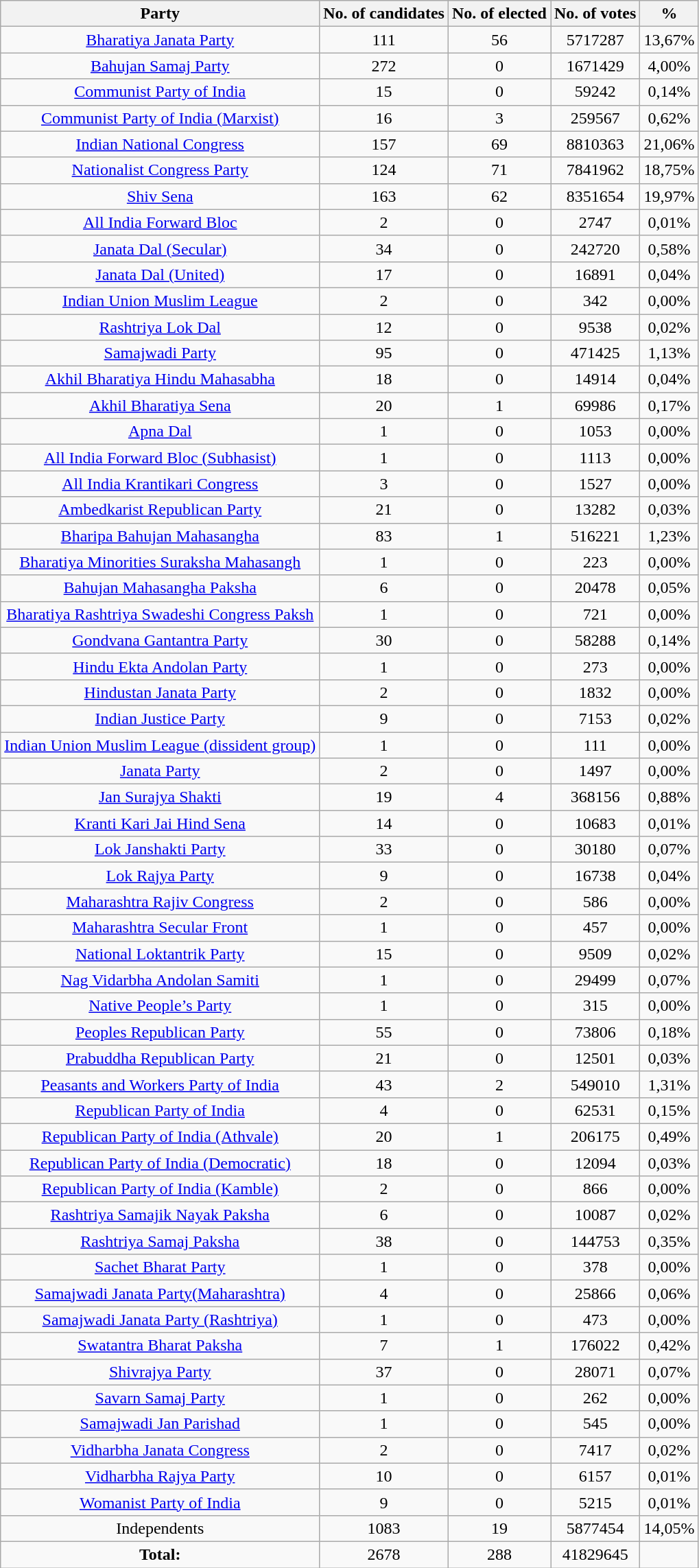<table class="wikitable sortable"  style="text-align: center;">
<tr bgcolor="efefef">
<th>Party</th>
<th>No. of candidates</th>
<th>No. of elected</th>
<th>No. of votes</th>
<th>%</th>
</tr>
<tr>
<td><a href='#'>Bharatiya Janata Party</a></td>
<td>111</td>
<td>56</td>
<td>5717287</td>
<td>13,67%</td>
</tr>
<tr>
<td><a href='#'>Bahujan Samaj Party</a></td>
<td>272</td>
<td>0</td>
<td>1671429</td>
<td>4,00%</td>
</tr>
<tr>
<td><a href='#'>Communist Party of India</a></td>
<td>15</td>
<td>0</td>
<td>59242</td>
<td>0,14%</td>
</tr>
<tr>
<td><a href='#'>Communist Party of India (Marxist)</a></td>
<td>16</td>
<td>3</td>
<td>259567</td>
<td>0,62%</td>
</tr>
<tr>
<td><a href='#'>Indian National Congress</a></td>
<td>157</td>
<td>69</td>
<td>8810363</td>
<td>21,06%</td>
</tr>
<tr>
<td><a href='#'>Nationalist Congress Party</a></td>
<td>124</td>
<td>71</td>
<td>7841962</td>
<td>18,75%</td>
</tr>
<tr>
<td><a href='#'>Shiv Sena</a></td>
<td>163</td>
<td>62</td>
<td>8351654</td>
<td>19,97%</td>
</tr>
<tr>
<td><a href='#'>All India Forward Bloc</a></td>
<td>2</td>
<td>0</td>
<td>2747</td>
<td>0,01%</td>
</tr>
<tr>
<td><a href='#'>Janata Dal (Secular)</a></td>
<td>34</td>
<td>0</td>
<td>242720</td>
<td>0,58%</td>
</tr>
<tr>
<td><a href='#'>Janata Dal (United)</a></td>
<td>17</td>
<td>0</td>
<td>16891</td>
<td>0,04%</td>
</tr>
<tr>
<td><a href='#'>Indian Union Muslim League</a></td>
<td>2</td>
<td>0</td>
<td>342</td>
<td>0,00%</td>
</tr>
<tr>
<td><a href='#'>Rashtriya Lok Dal</a></td>
<td>12</td>
<td>0</td>
<td>9538</td>
<td>0,02%</td>
</tr>
<tr>
<td><a href='#'>Samajwadi Party</a></td>
<td>95</td>
<td>0</td>
<td>471425</td>
<td>1,13%</td>
</tr>
<tr>
<td><a href='#'>Akhil Bharatiya Hindu Mahasabha</a></td>
<td>18</td>
<td>0</td>
<td>14914</td>
<td>0,04%</td>
</tr>
<tr>
<td><a href='#'>Akhil Bharatiya Sena</a></td>
<td>20</td>
<td>1</td>
<td>69986</td>
<td>0,17%</td>
</tr>
<tr>
<td><a href='#'>Apna Dal</a></td>
<td>1</td>
<td>0</td>
<td>1053</td>
<td>0,00%</td>
</tr>
<tr>
<td><a href='#'>All India Forward Bloc (Subhasist)</a></td>
<td>1</td>
<td>0</td>
<td>1113</td>
<td>0,00%</td>
</tr>
<tr>
<td><a href='#'>All India Krantikari Congress</a></td>
<td>3</td>
<td>0</td>
<td>1527</td>
<td>0,00%</td>
</tr>
<tr>
<td><a href='#'>Ambedkarist Republican Party</a></td>
<td>21</td>
<td>0</td>
<td>13282</td>
<td>0,03%</td>
</tr>
<tr>
<td><a href='#'>Bharipa Bahujan Mahasangha</a></td>
<td>83</td>
<td>1</td>
<td>516221</td>
<td>1,23%</td>
</tr>
<tr>
<td><a href='#'>Bharatiya Minorities Suraksha Mahasangh</a></td>
<td>1</td>
<td>0</td>
<td>223</td>
<td>0,00%</td>
</tr>
<tr>
<td><a href='#'>Bahujan Mahasangha Paksha</a></td>
<td>6</td>
<td>0</td>
<td>20478</td>
<td>0,05%</td>
</tr>
<tr>
<td><a href='#'>Bharatiya Rashtriya Swadeshi Congress Paksh</a></td>
<td>1</td>
<td>0</td>
<td>721</td>
<td>0,00%</td>
</tr>
<tr>
<td><a href='#'>Gondvana Gantantra Party</a></td>
<td>30</td>
<td>0</td>
<td>58288</td>
<td>0,14%</td>
</tr>
<tr>
<td><a href='#'>Hindu Ekta Andolan Party</a></td>
<td>1</td>
<td>0</td>
<td>273</td>
<td>0,00%</td>
</tr>
<tr>
<td><a href='#'>Hindustan Janata Party</a></td>
<td>2</td>
<td>0</td>
<td>1832</td>
<td>0,00%</td>
</tr>
<tr>
<td><a href='#'>Indian Justice Party</a></td>
<td>9</td>
<td>0</td>
<td>7153</td>
<td>0,02%</td>
</tr>
<tr>
<td><a href='#'>Indian Union Muslim League (dissident group)</a></td>
<td>1</td>
<td>0</td>
<td>111</td>
<td>0,00%</td>
</tr>
<tr>
<td><a href='#'>Janata Party</a></td>
<td>2</td>
<td>0</td>
<td>1497</td>
<td>0,00%</td>
</tr>
<tr>
<td><a href='#'>Jan Surajya Shakti</a></td>
<td>19</td>
<td>4</td>
<td>368156</td>
<td>0,88%</td>
</tr>
<tr>
<td><a href='#'>Kranti Kari Jai Hind Sena</a></td>
<td>14</td>
<td>0</td>
<td>10683</td>
<td>0,01%</td>
</tr>
<tr>
<td><a href='#'>Lok Janshakti Party</a></td>
<td>33</td>
<td>0</td>
<td>30180</td>
<td>0,07%</td>
</tr>
<tr>
<td><a href='#'>Lok Rajya Party</a></td>
<td>9</td>
<td>0</td>
<td>16738</td>
<td>0,04%</td>
</tr>
<tr>
<td><a href='#'>Maharashtra Rajiv Congress</a></td>
<td>2</td>
<td>0</td>
<td>586</td>
<td>0,00%</td>
</tr>
<tr>
<td><a href='#'>Maharashtra Secular Front</a></td>
<td>1</td>
<td>0</td>
<td>457</td>
<td>0,00%</td>
</tr>
<tr>
<td><a href='#'>National Loktantrik Party</a></td>
<td>15</td>
<td>0</td>
<td>9509</td>
<td>0,02%</td>
</tr>
<tr>
<td><a href='#'>Nag Vidarbha Andolan Samiti</a></td>
<td>1</td>
<td>0</td>
<td>29499</td>
<td>0,07%</td>
</tr>
<tr>
<td><a href='#'>Native People’s Party</a></td>
<td>1</td>
<td>0</td>
<td>315</td>
<td>0,00%</td>
</tr>
<tr>
<td><a href='#'>Peoples Republican Party</a></td>
<td>55</td>
<td>0</td>
<td>73806</td>
<td>0,18%</td>
</tr>
<tr>
<td><a href='#'>Prabuddha Republican Party</a></td>
<td>21</td>
<td>0</td>
<td>12501</td>
<td>0,03%</td>
</tr>
<tr>
<td><a href='#'>Peasants and Workers Party of India</a></td>
<td>43</td>
<td>2</td>
<td>549010</td>
<td>1,31%</td>
</tr>
<tr>
<td><a href='#'>Republican Party of India</a></td>
<td>4</td>
<td>0</td>
<td>62531</td>
<td>0,15%</td>
</tr>
<tr>
<td><a href='#'>Republican Party of India (Athvale)</a></td>
<td>20</td>
<td>1</td>
<td>206175</td>
<td>0,49%</td>
</tr>
<tr>
<td><a href='#'>Republican Party of India (Democratic)</a></td>
<td>18</td>
<td>0</td>
<td>12094</td>
<td>0,03%</td>
</tr>
<tr>
<td><a href='#'>Republican Party of India (Kamble)</a></td>
<td>2</td>
<td>0</td>
<td>866</td>
<td>0,00%</td>
</tr>
<tr>
<td><a href='#'>Rashtriya Samajik Nayak Paksha</a></td>
<td>6</td>
<td>0</td>
<td>10087</td>
<td>0,02%</td>
</tr>
<tr>
<td><a href='#'>Rashtriya Samaj Paksha</a></td>
<td>38</td>
<td>0</td>
<td>144753</td>
<td>0,35%</td>
</tr>
<tr>
<td><a href='#'>Sachet Bharat Party</a></td>
<td>1</td>
<td>0</td>
<td>378</td>
<td>0,00%</td>
</tr>
<tr>
<td><a href='#'>Samajwadi Janata Party(Maharashtra)</a></td>
<td>4</td>
<td>0</td>
<td>25866</td>
<td>0,06%</td>
</tr>
<tr>
<td><a href='#'>Samajwadi Janata Party (Rashtriya)</a></td>
<td>1</td>
<td>0</td>
<td>473</td>
<td>0,00%</td>
</tr>
<tr>
<td><a href='#'>Swatantra Bharat Paksha</a></td>
<td>7</td>
<td>1</td>
<td>176022</td>
<td>0,42%</td>
</tr>
<tr>
<td><a href='#'>Shivrajya Party</a></td>
<td>37</td>
<td>0</td>
<td>28071</td>
<td>0,07%</td>
</tr>
<tr>
<td><a href='#'>Savarn Samaj Party</a></td>
<td>1</td>
<td>0</td>
<td>262</td>
<td>0,00%</td>
</tr>
<tr>
<td><a href='#'>Samajwadi Jan Parishad</a></td>
<td>1</td>
<td>0</td>
<td>545</td>
<td>0,00%</td>
</tr>
<tr>
<td><a href='#'>Vidharbha Janata Congress</a></td>
<td>2</td>
<td>0</td>
<td>7417</td>
<td>0,02%</td>
</tr>
<tr>
<td><a href='#'>Vidharbha Rajya Party</a></td>
<td>10</td>
<td>0</td>
<td>6157</td>
<td>0,01%</td>
</tr>
<tr>
<td><a href='#'>Womanist Party of India</a></td>
<td>9</td>
<td>0</td>
<td>5215</td>
<td>0,01%</td>
</tr>
<tr>
<td>Independents</td>
<td>1083</td>
<td>19</td>
<td>5877454</td>
<td>14,05%</td>
</tr>
<tr>
<td><strong>Total:</strong></td>
<td>2678</td>
<td>288</td>
<td>41829645</td>
<td></td>
</tr>
</table>
